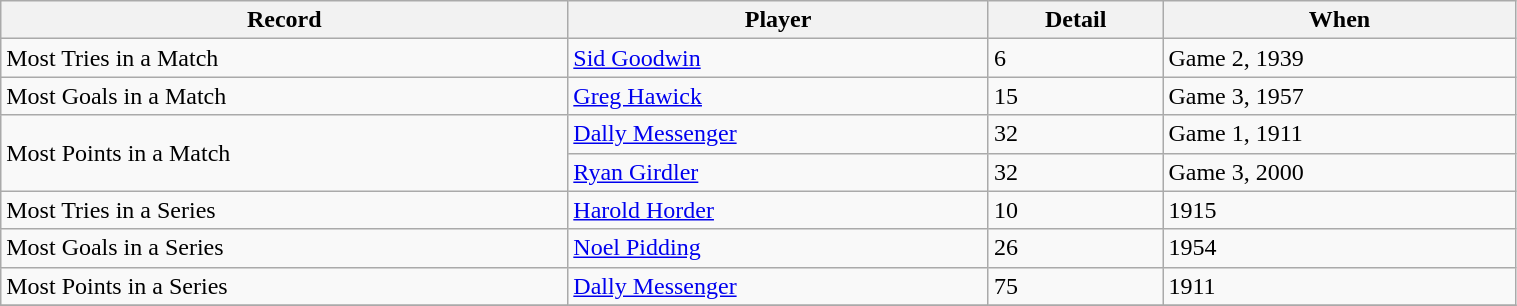<table class="wikitable" width=80%>
<tr>
<th>Record</th>
<th>Player</th>
<th>Detail</th>
<th>When</th>
</tr>
<tr>
<td>Most Tries in a Match</td>
<td><a href='#'>Sid Goodwin</a></td>
<td>6</td>
<td>Game 2, 1939</td>
</tr>
<tr>
<td>Most Goals in a Match</td>
<td><a href='#'>Greg Hawick</a></td>
<td>15</td>
<td>Game 3, 1957</td>
</tr>
<tr>
<td rowspan="2">Most Points in a Match</td>
<td><a href='#'>Dally Messenger</a></td>
<td>32</td>
<td>Game 1, 1911</td>
</tr>
<tr>
<td><a href='#'>Ryan Girdler</a></td>
<td>32</td>
<td>Game 3, 2000</td>
</tr>
<tr>
<td>Most Tries in a Series</td>
<td><a href='#'>Harold Horder</a></td>
<td>10</td>
<td>1915</td>
</tr>
<tr>
<td>Most Goals in a Series</td>
<td><a href='#'>Noel Pidding</a></td>
<td>26</td>
<td>1954</td>
</tr>
<tr>
<td>Most Points in a Series</td>
<td><a href='#'>Dally Messenger</a></td>
<td>75</td>
<td>1911</td>
</tr>
<tr>
</tr>
</table>
